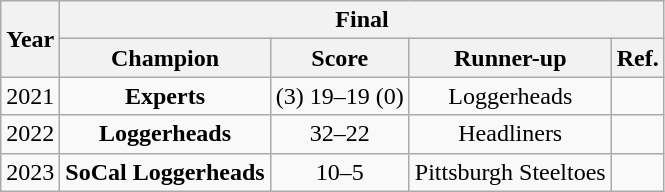<table class="wikitable">
<tr>
<th rowspan="2">Year</th>
<th colspan="4">Final</th>
</tr>
<tr>
<th>Champion</th>
<th>Score</th>
<th>Runner-up</th>
<th>Ref.</th>
</tr>
<tr>
<td align="center">2021</td>
<td align="center"><strong>Experts</strong></td>
<td align="center">(3) 19–19 (0)</td>
<td align="center">Loggerheads</td>
<td align="center"></td>
</tr>
<tr>
<td align="center">2022</td>
<td align="center"><strong>Loggerheads</strong></td>
<td align="center">32–22</td>
<td align="center">Headliners</td>
<td align="center"></td>
</tr>
<tr>
<td align="center">2023</td>
<td align="center"><strong>SoCal Loggerheads</strong></td>
<td align="center">10–5</td>
<td align="center">Pittsburgh Steeltoes</td>
<td align="center"></td>
</tr>
</table>
